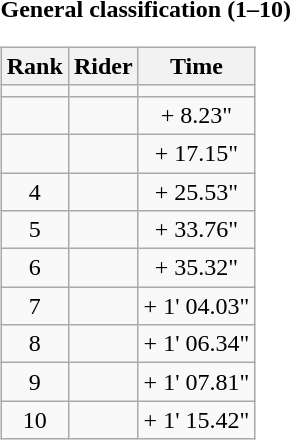<table>
<tr>
<td><strong>General classification (1–10)</strong><br><table class="wikitable">
<tr>
<th scope="col">Rank</th>
<th scope="col">Rider</th>
<th scope="col">Time</th>
</tr>
<tr>
<td style="text-align:center;"></td>
<td></td>
<td style="text-align:center;"></td>
</tr>
<tr>
<td style="text-align:center;"></td>
<td></td>
<td style="text-align:center;">+ 8.23"</td>
</tr>
<tr>
<td style="text-align:center;"></td>
<td></td>
<td style="text-align:center;">+ 17.15"</td>
</tr>
<tr>
<td style="text-align:center;">4</td>
<td></td>
<td style="text-align:center;">+ 25.53"</td>
</tr>
<tr>
<td style="text-align:center;">5</td>
<td></td>
<td style="text-align:center;">+ 33.76"</td>
</tr>
<tr>
<td style="text-align:center;">6</td>
<td></td>
<td style="text-align:center;">+ 35.32"</td>
</tr>
<tr>
<td style="text-align:center;">7</td>
<td></td>
<td style="text-align:center;">+ 1' 04.03"</td>
</tr>
<tr>
<td style="text-align:center;">8</td>
<td></td>
<td style="text-align:center;">+ 1' 06.34"</td>
</tr>
<tr>
<td style="text-align:center;">9</td>
<td></td>
<td style="text-align:center;">+ 1' 07.81"</td>
</tr>
<tr>
<td style="text-align:center;">10</td>
<td></td>
<td style="text-align:center;">+ 1' 15.42"</td>
</tr>
</table>
</td>
</tr>
</table>
